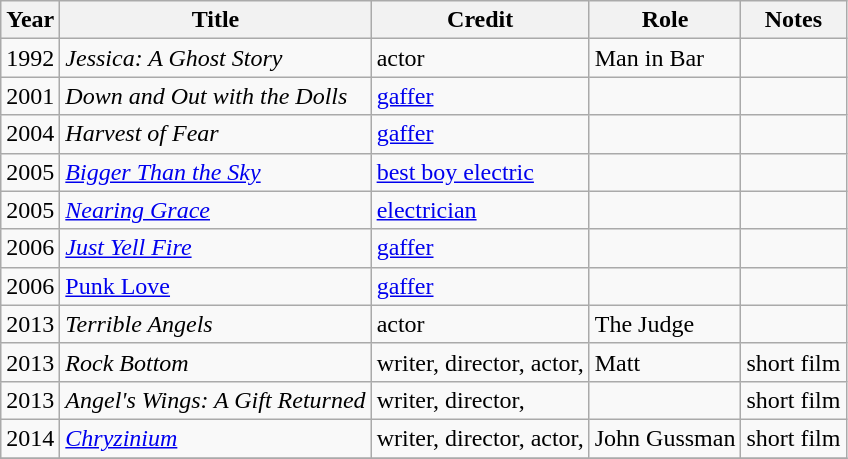<table class="wikitable sortable">
<tr>
<th>Year</th>
<th>Title</th>
<th>Credit</th>
<th>Role</th>
<th>Notes</th>
</tr>
<tr>
<td>1992</td>
<td><em>Jessica: A Ghost Story</em></td>
<td>actor</td>
<td>Man in Bar</td>
<td></td>
</tr>
<tr>
<td>2001</td>
<td><em>Down and Out with the Dolls</em></td>
<td><a href='#'>gaffer</a></td>
<td></td>
<td></td>
</tr>
<tr>
<td>2004</td>
<td><em>Harvest of Fear</em></td>
<td><a href='#'>gaffer</a></td>
<td></td>
<td></td>
</tr>
<tr>
<td>2005</td>
<td><em><a href='#'>Bigger Than the Sky</a></em></td>
<td><a href='#'>best boy electric</a></td>
<td></td>
<td></td>
</tr>
<tr>
<td>2005</td>
<td><em><a href='#'>Nearing Grace</a></em></td>
<td><a href='#'>electrician</a></td>
<td></td>
<td></td>
</tr>
<tr>
<td>2006</td>
<td><em><a href='#'>Just Yell Fire</a></em></td>
<td><a href='#'>gaffer</a></td>
<td></td>
<td></td>
</tr>
<tr>
<td>2006</td>
<td><a href='#'>Punk Love</a></td>
<td><a href='#'>gaffer</a></td>
<td></td>
<td></td>
</tr>
<tr>
<td>2013</td>
<td><em>Terrible Angels</em></td>
<td>actor</td>
<td>The Judge</td>
<td></td>
</tr>
<tr>
<td>2013</td>
<td><em>Rock Bottom</em></td>
<td>writer, director, actor,</td>
<td>Matt</td>
<td>short film</td>
</tr>
<tr>
<td>2013</td>
<td><em>Angel's Wings: A Gift Returned</em></td>
<td>writer, director,</td>
<td></td>
<td>short film </td>
</tr>
<tr>
<td>2014</td>
<td><em><a href='#'>Chryzinium</a></em></td>
<td>writer, director, actor,</td>
<td>John Gussman</td>
<td>short film </td>
</tr>
<tr>
</tr>
</table>
